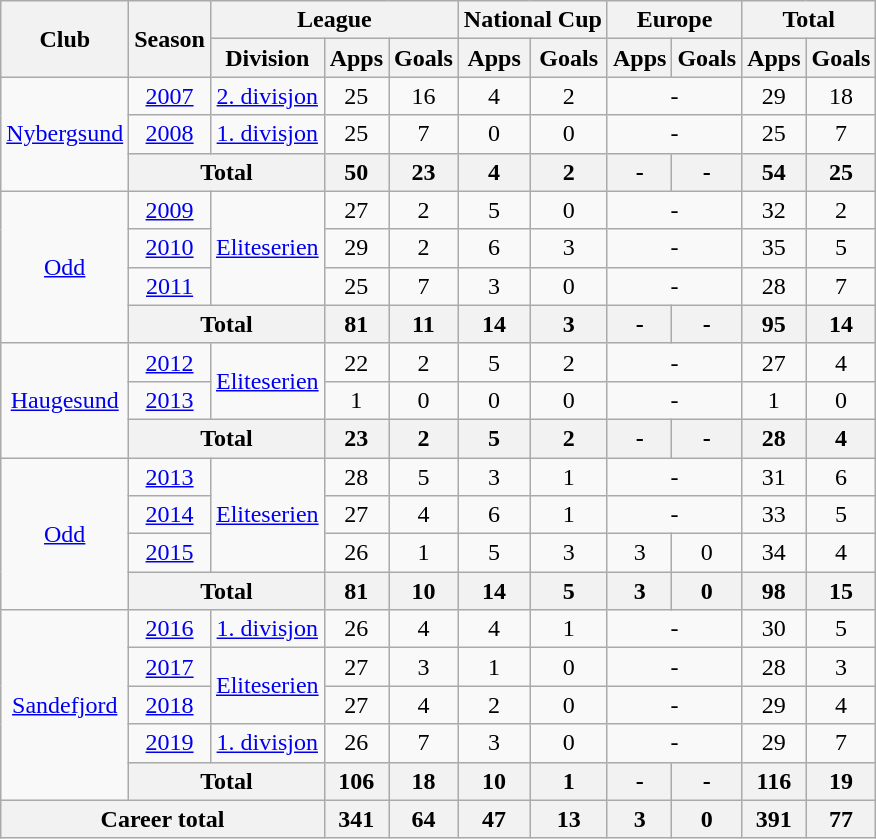<table class="wikitable" style="text-align: center;">
<tr>
<th rowspan="2">Club</th>
<th rowspan="2">Season</th>
<th colspan="3">League</th>
<th colspan="2">National Cup</th>
<th colspan="2">Europe</th>
<th colspan="2">Total</th>
</tr>
<tr>
<th>Division</th>
<th>Apps</th>
<th>Goals</th>
<th>Apps</th>
<th>Goals</th>
<th>Apps</th>
<th>Goals</th>
<th>Apps</th>
<th>Goals</th>
</tr>
<tr>
<td rowspan="3"><a href='#'>Nybergsund</a></td>
<td><a href='#'>2007</a></td>
<td rowspan="1"><a href='#'>2. divisjon</a></td>
<td>25</td>
<td>16</td>
<td>4</td>
<td>2</td>
<td colspan="2">-</td>
<td>29</td>
<td>18</td>
</tr>
<tr>
<td><a href='#'>2008</a></td>
<td rowspan="1"><a href='#'>1. divisjon</a></td>
<td>25</td>
<td>7</td>
<td>0</td>
<td>0</td>
<td colspan="2">-</td>
<td>25</td>
<td>7</td>
</tr>
<tr>
<th colspan="2">Total</th>
<th>50</th>
<th>23</th>
<th>4</th>
<th>2</th>
<th>-</th>
<th>-</th>
<th>54</th>
<th>25</th>
</tr>
<tr>
<td rowspan="4"><a href='#'>Odd</a></td>
<td><a href='#'>2009</a></td>
<td rowspan="3"><a href='#'>Eliteserien</a></td>
<td>27</td>
<td>2</td>
<td>5</td>
<td>0</td>
<td colspan="2">-</td>
<td>32</td>
<td>2</td>
</tr>
<tr>
<td><a href='#'>2010</a></td>
<td>29</td>
<td>2</td>
<td>6</td>
<td>3</td>
<td colspan="2">-</td>
<td>35</td>
<td>5</td>
</tr>
<tr>
<td><a href='#'>2011</a></td>
<td>25</td>
<td>7</td>
<td>3</td>
<td>0</td>
<td colspan="2">-</td>
<td>28</td>
<td>7</td>
</tr>
<tr>
<th colspan="2">Total</th>
<th>81</th>
<th>11</th>
<th>14</th>
<th>3</th>
<th>-</th>
<th>-</th>
<th>95</th>
<th>14</th>
</tr>
<tr>
<td rowspan="3"><a href='#'>Haugesund</a></td>
<td><a href='#'>2012</a></td>
<td rowspan="2"><a href='#'>Eliteserien</a></td>
<td>22</td>
<td>2</td>
<td>5</td>
<td>2</td>
<td colspan="2">-</td>
<td>27</td>
<td>4</td>
</tr>
<tr>
<td><a href='#'>2013</a></td>
<td>1</td>
<td>0</td>
<td>0</td>
<td>0</td>
<td colspan="2">-</td>
<td>1</td>
<td>0</td>
</tr>
<tr>
<th colspan="2">Total</th>
<th>23</th>
<th>2</th>
<th>5</th>
<th>2</th>
<th>-</th>
<th>-</th>
<th>28</th>
<th>4</th>
</tr>
<tr>
<td rowspan="4"><a href='#'>Odd</a></td>
<td><a href='#'>2013</a></td>
<td rowspan="3"><a href='#'>Eliteserien</a></td>
<td>28</td>
<td>5</td>
<td>3</td>
<td>1</td>
<td colspan="2">-</td>
<td>31</td>
<td>6</td>
</tr>
<tr>
<td><a href='#'>2014</a></td>
<td>27</td>
<td>4</td>
<td>6</td>
<td>1</td>
<td colspan="2">-</td>
<td>33</td>
<td>5</td>
</tr>
<tr>
<td><a href='#'>2015</a></td>
<td>26</td>
<td>1</td>
<td>5</td>
<td>3</td>
<td>3</td>
<td>0</td>
<td>34</td>
<td>4</td>
</tr>
<tr>
<th colspan="2">Total</th>
<th>81</th>
<th>10</th>
<th>14</th>
<th>5</th>
<th>3</th>
<th>0</th>
<th>98</th>
<th>15</th>
</tr>
<tr>
<td rowspan="5"><a href='#'>Sandefjord</a></td>
<td><a href='#'>2016</a></td>
<td rowspan="1"><a href='#'>1. divisjon</a></td>
<td>26</td>
<td>4</td>
<td>4</td>
<td>1</td>
<td colspan="2">-</td>
<td>30</td>
<td>5</td>
</tr>
<tr>
<td><a href='#'>2017</a></td>
<td rowspan="2"><a href='#'>Eliteserien</a></td>
<td>27</td>
<td>3</td>
<td>1</td>
<td>0</td>
<td colspan="2">-</td>
<td>28</td>
<td>3</td>
</tr>
<tr>
<td><a href='#'>2018</a></td>
<td>27</td>
<td>4</td>
<td>2</td>
<td>0</td>
<td colspan="2">-</td>
<td>29</td>
<td>4</td>
</tr>
<tr>
<td><a href='#'>2019</a></td>
<td rowspan="1"><a href='#'>1. divisjon</a></td>
<td>26</td>
<td>7</td>
<td>3</td>
<td>0</td>
<td colspan="2">-</td>
<td>29</td>
<td>7</td>
</tr>
<tr>
<th colspan="2">Total</th>
<th>106</th>
<th>18</th>
<th>10</th>
<th>1</th>
<th>-</th>
<th>-</th>
<th>116</th>
<th>19</th>
</tr>
<tr>
<th colspan="3">Career total</th>
<th>341</th>
<th>64</th>
<th>47</th>
<th>13</th>
<th>3</th>
<th>0</th>
<th>391</th>
<th>77</th>
</tr>
</table>
